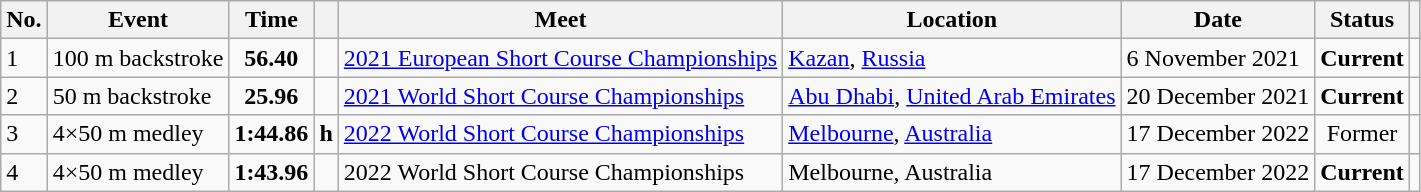<table class="wikitable sortable">
<tr>
<th>No.</th>
<th>Event</th>
<th>Time</th>
<th></th>
<th>Meet</th>
<th>Location</th>
<th>Date</th>
<th>Status</th>
<th></th>
</tr>
<tr>
<td>1</td>
<td>100 m backstroke</td>
<td style="text-align:center;"><strong>56.40</strong></td>
<td></td>
<td><a href='#'>2021 European Short Course Championships</a></td>
<td><a href='#'>Kazan</a>, <a href='#'>Russia</a></td>
<td>6 November 2021</td>
<td style="text-align:center;"><strong>Current</strong></td>
<td style="text-align:center;"></td>
</tr>
<tr>
<td>2</td>
<td>50 m backstroke</td>
<td style="text-align:center;"><strong>25.96</strong></td>
<td></td>
<td><a href='#'>2021 World Short Course Championships</a></td>
<td><a href='#'>Abu Dhabi</a>, <a href='#'>United Arab Emirates</a></td>
<td>20 December 2021</td>
<td style="text-align:center;"><strong>Current</strong></td>
<td style="text-align:center;"></td>
</tr>
<tr>
<td>3</td>
<td>4×50 m medley</td>
<td style="text-align:center;"><strong>1:44.86</strong></td>
<td><strong>h</strong></td>
<td><a href='#'>2022 World Short Course Championships</a></td>
<td><a href='#'>Melbourne</a>, <a href='#'>Australia</a></td>
<td>17 December 2022</td>
<td style="text-align:center;">Former</td>
<td style="text-align:center;"></td>
</tr>
<tr>
<td>4</td>
<td>4×50 m medley</td>
<td style="text-align:center;"><strong>1:43.96</strong></td>
<td></td>
<td>2022 World Short Course Championships</td>
<td>Melbourne, Australia</td>
<td>17 December 2022</td>
<td style="text-align:center;"><strong>Current</strong></td>
<td style="text-align:center;"></td>
</tr>
</table>
